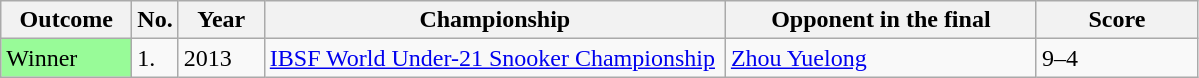<table class="sortable wikitable">
<tr>
<th width="80">Outcome</th>
<th width="20">No.</th>
<th width="50">Year</th>
<th width="300">Championship</th>
<th width="200">Opponent in the final</th>
<th width="100">Score</th>
</tr>
<tr>
<td style="background:#98fb98;">Winner</td>
<td>1.</td>
<td>2013</td>
<td><a href='#'>IBSF World Under-21 Snooker Championship</a></td>
<td> <a href='#'>Zhou Yuelong</a></td>
<td>9–4</td>
</tr>
</table>
